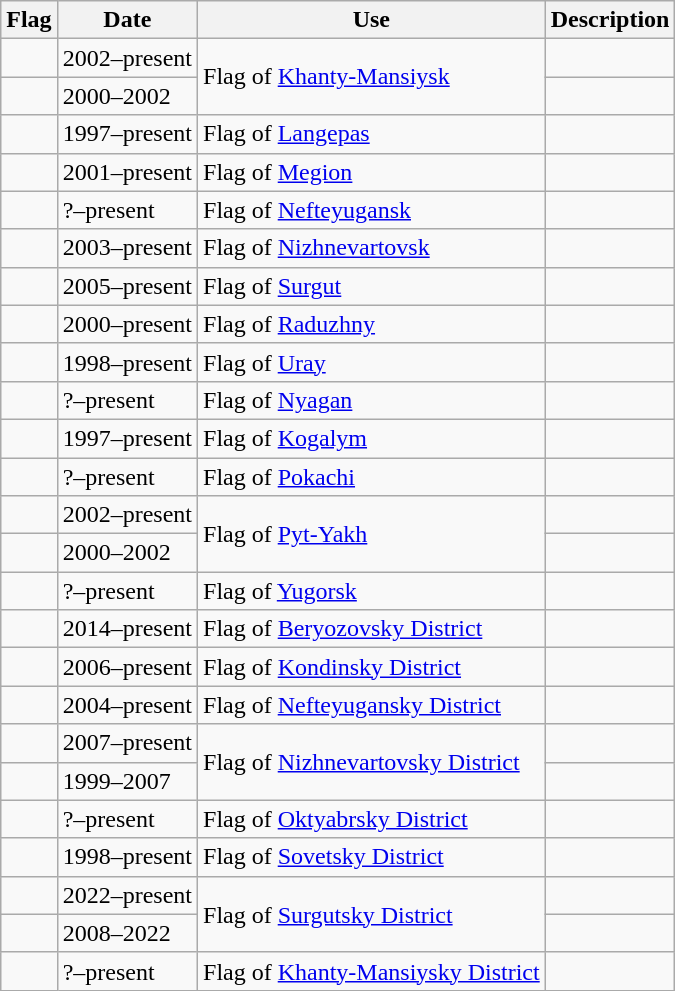<table class="wikitable">
<tr>
<th>Flag</th>
<th>Date</th>
<th>Use</th>
<th>Description</th>
</tr>
<tr>
<td></td>
<td>2002–present</td>
<td rowspan="2">Flag of <a href='#'>Khanty-Mansiysk</a></td>
<td></td>
</tr>
<tr>
<td></td>
<td>2000–2002</td>
<td></td>
</tr>
<tr>
<td></td>
<td>1997–present</td>
<td>Flag of <a href='#'>Langepas</a></td>
<td></td>
</tr>
<tr>
<td></td>
<td>2001–present</td>
<td>Flag of <a href='#'>Megion</a></td>
<td></td>
</tr>
<tr>
<td></td>
<td>?–present</td>
<td>Flag of <a href='#'>Nefteyugansk</a></td>
<td></td>
</tr>
<tr>
<td></td>
<td>2003–present</td>
<td>Flag of <a href='#'>Nizhnevartovsk</a></td>
<td></td>
</tr>
<tr>
<td></td>
<td>2005–present</td>
<td>Flag of <a href='#'>Surgut</a></td>
<td></td>
</tr>
<tr>
<td></td>
<td>2000–present</td>
<td>Flag of <a href='#'>Raduzhny</a></td>
<td></td>
</tr>
<tr>
<td></td>
<td>1998–present</td>
<td>Flag of <a href='#'>Uray</a></td>
<td></td>
</tr>
<tr>
<td></td>
<td>?–present</td>
<td>Flag of <a href='#'>Nyagan</a></td>
<td></td>
</tr>
<tr>
<td></td>
<td>1997–present</td>
<td>Flag of <a href='#'>Kogalym</a></td>
<td></td>
</tr>
<tr>
<td></td>
<td>?–present</td>
<td>Flag of <a href='#'>Pokachi</a></td>
<td></td>
</tr>
<tr>
<td></td>
<td>2002–present</td>
<td rowspan="2">Flag of <a href='#'>Pyt-Yakh</a></td>
<td></td>
</tr>
<tr>
<td></td>
<td>2000–2002</td>
<td></td>
</tr>
<tr>
<td></td>
<td>?–present</td>
<td>Flag of <a href='#'>Yugorsk</a></td>
<td></td>
</tr>
<tr>
<td></td>
<td>2014–present</td>
<td>Flag of <a href='#'>Beryozovsky District</a></td>
<td></td>
</tr>
<tr>
<td></td>
<td>2006–present</td>
<td>Flag of <a href='#'>Kondinsky District</a></td>
<td></td>
</tr>
<tr>
<td></td>
<td>2004–present</td>
<td>Flag of <a href='#'>Nefteyugansky District</a></td>
<td></td>
</tr>
<tr>
<td></td>
<td>2007–present</td>
<td rowspan="2">Flag of <a href='#'>Nizhnevartovsky District</a></td>
<td></td>
</tr>
<tr>
<td></td>
<td>1999–2007</td>
<td></td>
</tr>
<tr>
<td></td>
<td>?–present</td>
<td>Flag of <a href='#'>Oktyabrsky District</a></td>
<td></td>
</tr>
<tr>
<td></td>
<td>1998–present</td>
<td>Flag of <a href='#'>Sovetsky District</a></td>
<td></td>
</tr>
<tr>
<td></td>
<td>2022–present</td>
<td rowspan="2">Flag of <a href='#'>Surgutsky District</a></td>
<td></td>
</tr>
<tr>
<td></td>
<td>2008–2022</td>
<td></td>
</tr>
<tr>
<td></td>
<td>?–present</td>
<td>Flag of <a href='#'>Khanty-Mansiysky District</a></td>
<td></td>
</tr>
</table>
